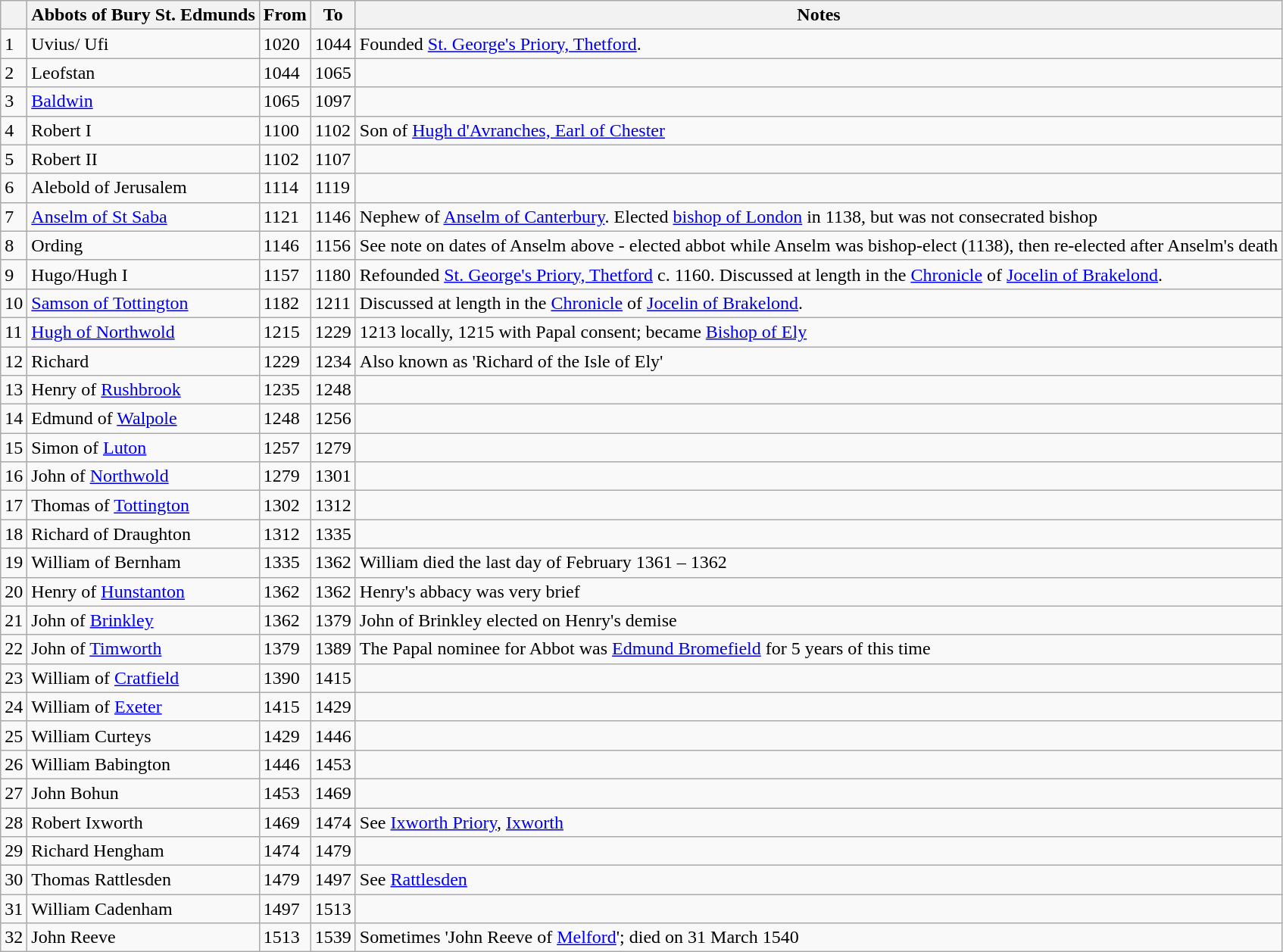<table class="wikitable">
<tr>
<th></th>
<th>Abbots of Bury St. Edmunds</th>
<th>From</th>
<th>To</th>
<th>Notes</th>
</tr>
<tr>
<td>1</td>
<td>Uvius/ Ufi</td>
<td>1020</td>
<td>1044</td>
<td>Founded <a href='#'>St. George's Priory, Thetford</a>.</td>
</tr>
<tr>
<td>2</td>
<td>Leofstan</td>
<td>1044</td>
<td>1065</td>
<td></td>
</tr>
<tr>
<td>3</td>
<td><a href='#'>Baldwin</a></td>
<td>1065</td>
<td>1097</td>
<td></td>
</tr>
<tr>
<td>4</td>
<td>Robert I</td>
<td>1100</td>
<td>1102</td>
<td>Son of <a href='#'>Hugh d'Avranches, Earl of Chester</a></td>
</tr>
<tr>
<td>5</td>
<td>Robert II</td>
<td>1102</td>
<td>1107</td>
<td></td>
</tr>
<tr>
<td>6</td>
<td>Alebold of Jerusalem</td>
<td>1114</td>
<td>1119</td>
<td></td>
</tr>
<tr>
<td>7</td>
<td><a href='#'>Anselm of St Saba</a></td>
<td>1121</td>
<td>1146</td>
<td>Nephew of <a href='#'>Anselm of Canterbury</a>. Elected <a href='#'>bishop of London</a> in 1138, but was not consecrated bishop</td>
</tr>
<tr>
<td>8</td>
<td>Ording</td>
<td>1146</td>
<td>1156</td>
<td>See note on dates of Anselm above - elected abbot while Anselm was bishop-elect (1138), then re-elected after Anselm's death</td>
</tr>
<tr>
<td>9</td>
<td>Hugo/Hugh I</td>
<td>1157</td>
<td>1180</td>
<td>Refounded <a href='#'>St. George's Priory, Thetford</a> c. 1160. Discussed at length in the <a href='#'>Chronicle</a> of <a href='#'>Jocelin of Brakelond</a>.</td>
</tr>
<tr>
<td>10</td>
<td><a href='#'>Samson of Tottington</a></td>
<td>1182</td>
<td>1211</td>
<td>Discussed at length in the <a href='#'>Chronicle</a> of <a href='#'>Jocelin of Brakelond</a>.</td>
</tr>
<tr>
<td>11</td>
<td><a href='#'>Hugh of Northwold</a></td>
<td>1215</td>
<td>1229</td>
<td>1213 locally, 1215 with Papal consent; became <a href='#'>Bishop of Ely</a></td>
</tr>
<tr>
<td>12</td>
<td>Richard</td>
<td>1229</td>
<td>1234</td>
<td>Also known as 'Richard of the Isle of Ely'</td>
</tr>
<tr>
<td>13</td>
<td>Henry of <a href='#'>Rushbrook</a></td>
<td>1235</td>
<td>1248</td>
<td></td>
</tr>
<tr>
<td>14</td>
<td>Edmund of <a href='#'>Walpole</a></td>
<td>1248</td>
<td>1256</td>
<td></td>
</tr>
<tr>
<td>15</td>
<td>Simon of <a href='#'>Luton</a></td>
<td>1257</td>
<td>1279</td>
<td></td>
</tr>
<tr>
<td>16</td>
<td>John of <a href='#'>Northwold</a></td>
<td>1279</td>
<td>1301</td>
<td></td>
</tr>
<tr>
<td>17</td>
<td>Thomas of <a href='#'>Tottington</a></td>
<td>1302</td>
<td>1312</td>
<td></td>
</tr>
<tr>
<td>18</td>
<td>Richard of Draughton</td>
<td>1312</td>
<td>1335</td>
<td></td>
</tr>
<tr>
<td>19</td>
<td>William of Bernham</td>
<td>1335</td>
<td>1362</td>
<td>William died the last day of February 1361 – 1362</td>
</tr>
<tr>
<td>20</td>
<td>Henry of <a href='#'>Hunstanton</a></td>
<td>1362</td>
<td>1362</td>
<td>Henry's abbacy was very brief</td>
</tr>
<tr>
<td>21</td>
<td>John of <a href='#'>Brinkley</a></td>
<td>1362</td>
<td>1379</td>
<td>John of Brinkley elected on Henry's demise</td>
</tr>
<tr>
<td>22</td>
<td>John of <a href='#'>Timworth</a></td>
<td>1379</td>
<td>1389</td>
<td>The Papal nominee for Abbot was <a href='#'>Edmund Bromefield</a> for 5 years of this time</td>
</tr>
<tr>
<td>23</td>
<td>William of <a href='#'>Cratfield</a></td>
<td>1390</td>
<td>1415</td>
<td></td>
</tr>
<tr>
<td>24</td>
<td>William of <a href='#'>Exeter</a></td>
<td>1415</td>
<td>1429</td>
<td></td>
</tr>
<tr>
<td>25</td>
<td>William Curteys</td>
<td>1429</td>
<td>1446</td>
<td></td>
</tr>
<tr>
<td>26</td>
<td>William Babington</td>
<td>1446</td>
<td>1453</td>
<td></td>
</tr>
<tr>
<td>27</td>
<td>John Bohun</td>
<td>1453</td>
<td>1469</td>
<td></td>
</tr>
<tr>
<td>28</td>
<td>Robert Ixworth</td>
<td>1469</td>
<td>1474</td>
<td>See <a href='#'>Ixworth Priory</a>, <a href='#'>Ixworth</a></td>
</tr>
<tr>
<td>29</td>
<td>Richard Hengham</td>
<td>1474</td>
<td>1479</td>
<td></td>
</tr>
<tr>
<td>30</td>
<td>Thomas Rattlesden</td>
<td>1479</td>
<td>1497</td>
<td>See <a href='#'>Rattlesden</a></td>
</tr>
<tr>
<td>31</td>
<td>William Cadenham</td>
<td>1497</td>
<td>1513</td>
<td></td>
</tr>
<tr>
<td>32</td>
<td>John Reeve</td>
<td>1513</td>
<td>1539</td>
<td>Sometimes 'John Reeve of <a href='#'>Melford</a>'; died on 31 March 1540</td>
</tr>
</table>
